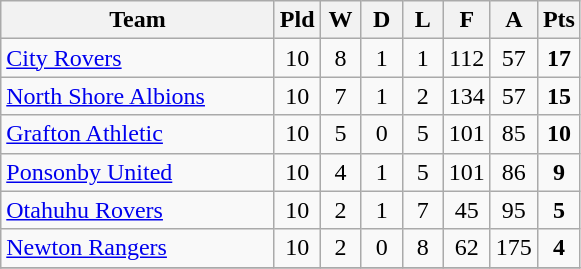<table class="wikitable" style="text-align:center;">
<tr>
<th width=175>Team</th>
<th width=20 abbr="Played">Pld</th>
<th width=20 abbr="Won">W</th>
<th width=20 abbr="Drawn">D</th>
<th width=20 abbr="Lost">L</th>
<th width=20 abbr="For">F</th>
<th width=20 abbr="Against">A</th>
<th width=20 abbr="Points">Pts</th>
</tr>
<tr>
<td style="text-align:left;"><a href='#'>City Rovers</a></td>
<td>10</td>
<td>8</td>
<td>1</td>
<td>1</td>
<td>112</td>
<td>57</td>
<td><strong>17</strong></td>
</tr>
<tr>
<td style="text-align:left;"><a href='#'>North Shore Albions</a></td>
<td>10</td>
<td>7</td>
<td>1</td>
<td>2</td>
<td>134</td>
<td>57</td>
<td><strong>15</strong></td>
</tr>
<tr>
<td style="text-align:left;"><a href='#'>Grafton Athletic</a></td>
<td>10</td>
<td>5</td>
<td>0</td>
<td>5</td>
<td>101</td>
<td>85</td>
<td><strong>10</strong></td>
</tr>
<tr>
<td style="text-align:left;"><a href='#'>Ponsonby United</a></td>
<td>10</td>
<td>4</td>
<td>1</td>
<td>5</td>
<td>101</td>
<td>86</td>
<td><strong>9</strong></td>
</tr>
<tr>
<td style="text-align:left;"><a href='#'>Otahuhu Rovers</a></td>
<td>10</td>
<td>2</td>
<td>1</td>
<td>7</td>
<td>45</td>
<td>95</td>
<td><strong>5</strong></td>
</tr>
<tr>
<td style="text-align:left;"><a href='#'>Newton Rangers</a></td>
<td>10</td>
<td>2</td>
<td>0</td>
<td>8</td>
<td>62</td>
<td>175</td>
<td><strong>4</strong></td>
</tr>
<tr>
</tr>
</table>
